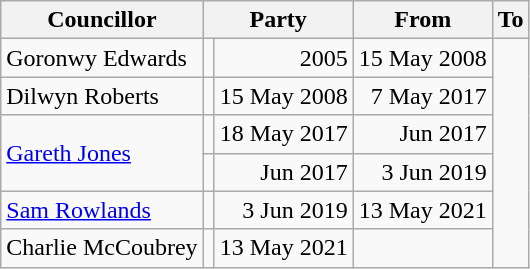<table class=wikitable>
<tr>
<th>Councillor</th>
<th colspan=2>Party</th>
<th>From</th>
<th>To</th>
</tr>
<tr>
<td>Goronwy Edwards</td>
<td></td>
<td align=right>2005</td>
<td align=right>15 May 2008</td>
</tr>
<tr>
<td>Dilwyn Roberts</td>
<td></td>
<td align=right>15 May 2008</td>
<td align=right>7 May 2017</td>
</tr>
<tr>
<td rowspan=2><a href='#'>Gareth Jones</a></td>
<td></td>
<td align=right>18 May 2017</td>
<td align=right>Jun 2017</td>
</tr>
<tr>
<td></td>
<td align=right>Jun 2017</td>
<td align=right>3 Jun 2019</td>
</tr>
<tr>
<td><a href='#'>Sam Rowlands</a></td>
<td></td>
<td align=right>3 Jun 2019</td>
<td align=right>13 May 2021</td>
</tr>
<tr>
<td>Charlie McCoubrey</td>
<td></td>
<td align=right>13 May 2021</td>
<td align=right></td>
</tr>
</table>
